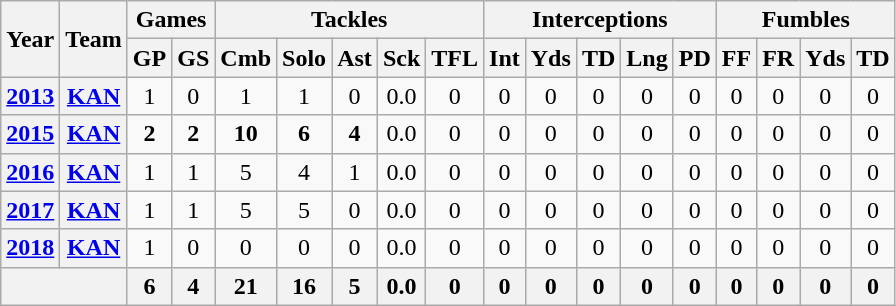<table class="wikitable" style="text-align:center">
<tr>
<th rowspan="2">Year</th>
<th rowspan="2">Team</th>
<th colspan="2">Games</th>
<th colspan="5">Tackles</th>
<th colspan="5">Interceptions</th>
<th colspan="4">Fumbles</th>
</tr>
<tr>
<th>GP</th>
<th>GS</th>
<th>Cmb</th>
<th>Solo</th>
<th>Ast</th>
<th>Sck</th>
<th>TFL</th>
<th>Int</th>
<th>Yds</th>
<th>TD</th>
<th>Lng</th>
<th>PD</th>
<th>FF</th>
<th>FR</th>
<th>Yds</th>
<th>TD</th>
</tr>
<tr>
<th><a href='#'>2013</a></th>
<th><a href='#'>KAN</a></th>
<td>1</td>
<td>0</td>
<td>1</td>
<td>1</td>
<td>0</td>
<td>0.0</td>
<td>0</td>
<td>0</td>
<td>0</td>
<td>0</td>
<td>0</td>
<td>0</td>
<td>0</td>
<td>0</td>
<td>0</td>
<td>0</td>
</tr>
<tr>
<th><a href='#'>2015</a></th>
<th><a href='#'>KAN</a></th>
<td><strong>2</strong></td>
<td><strong>2</strong></td>
<td><strong>10</strong></td>
<td><strong>6</strong></td>
<td><strong>4</strong></td>
<td>0.0</td>
<td>0</td>
<td>0</td>
<td>0</td>
<td>0</td>
<td>0</td>
<td>0</td>
<td>0</td>
<td>0</td>
<td>0</td>
<td>0</td>
</tr>
<tr>
<th><a href='#'>2016</a></th>
<th><a href='#'>KAN</a></th>
<td>1</td>
<td>1</td>
<td>5</td>
<td>4</td>
<td>1</td>
<td>0.0</td>
<td>0</td>
<td>0</td>
<td>0</td>
<td>0</td>
<td>0</td>
<td>0</td>
<td>0</td>
<td>0</td>
<td>0</td>
<td>0</td>
</tr>
<tr>
<th><a href='#'>2017</a></th>
<th><a href='#'>KAN</a></th>
<td>1</td>
<td>1</td>
<td>5</td>
<td>5</td>
<td>0</td>
<td>0.0</td>
<td>0</td>
<td>0</td>
<td>0</td>
<td>0</td>
<td>0</td>
<td>0</td>
<td>0</td>
<td>0</td>
<td>0</td>
<td>0</td>
</tr>
<tr>
<th><a href='#'>2018</a></th>
<th><a href='#'>KAN</a></th>
<td>1</td>
<td>0</td>
<td>0</td>
<td>0</td>
<td>0</td>
<td>0.0</td>
<td>0</td>
<td>0</td>
<td>0</td>
<td>0</td>
<td>0</td>
<td>0</td>
<td>0</td>
<td>0</td>
<td>0</td>
<td>0</td>
</tr>
<tr>
<th colspan="2"></th>
<th>6</th>
<th>4</th>
<th>21</th>
<th>16</th>
<th>5</th>
<th>0.0</th>
<th>0</th>
<th>0</th>
<th>0</th>
<th>0</th>
<th>0</th>
<th>0</th>
<th>0</th>
<th>0</th>
<th>0</th>
<th>0</th>
</tr>
</table>
